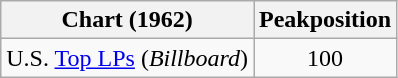<table class="wikitable">
<tr>
<th>Chart (1962)</th>
<th>Peakposition</th>
</tr>
<tr>
<td>U.S. <a href='#'>Top LPs</a> (<em>Billboard</em>)</td>
<td align="center">100</td>
</tr>
</table>
